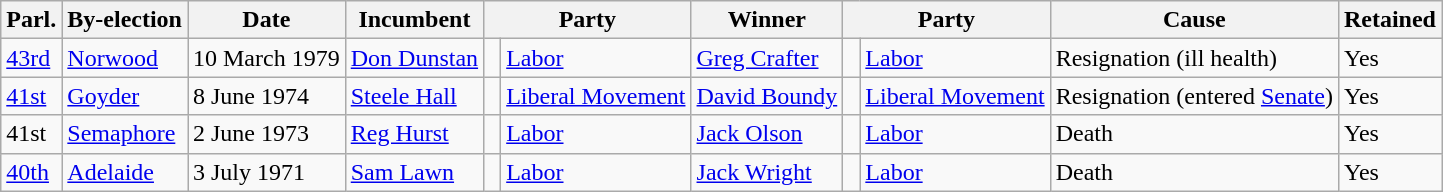<table class="wikitable">
<tr>
<th>Parl.</th>
<th>By-election</th>
<th>Date</th>
<th>Incumbent</th>
<th colspan=2>Party</th>
<th>Winner</th>
<th colspan=2>Party</th>
<th>Cause</th>
<th>Retained</th>
</tr>
<tr>
<td><a href='#'>43rd</a></td>
<td><a href='#'>Norwood</a></td>
<td>10 March 1979</td>
<td><a href='#'>Don Dunstan</a></td>
<td> </td>
<td><a href='#'>Labor</a></td>
<td><a href='#'>Greg Crafter</a></td>
<td> </td>
<td><a href='#'>Labor</a></td>
<td>Resignation (ill health)</td>
<td>Yes</td>
</tr>
<tr>
<td><a href='#'>41st</a></td>
<td><a href='#'>Goyder</a></td>
<td>8 June 1974</td>
<td><a href='#'>Steele Hall</a></td>
<td> </td>
<td><a href='#'>Liberal Movement</a></td>
<td><a href='#'>David Boundy</a></td>
<td> </td>
<td><a href='#'>Liberal Movement</a></td>
<td>Resignation (entered <a href='#'>Senate</a>)</td>
<td>Yes</td>
</tr>
<tr>
<td>41st</td>
<td><a href='#'>Semaphore</a></td>
<td>2 June 1973</td>
<td><a href='#'>Reg Hurst</a></td>
<td> </td>
<td><a href='#'>Labor</a></td>
<td><a href='#'>Jack Olson</a></td>
<td> </td>
<td><a href='#'>Labor</a></td>
<td>Death</td>
<td>Yes</td>
</tr>
<tr>
<td><a href='#'>40th</a></td>
<td><a href='#'>Adelaide</a></td>
<td>3 July 1971</td>
<td><a href='#'>Sam Lawn</a></td>
<td> </td>
<td><a href='#'>Labor</a></td>
<td><a href='#'>Jack Wright</a></td>
<td> </td>
<td><a href='#'>Labor</a></td>
<td>Death</td>
<td>Yes</td>
</tr>
</table>
